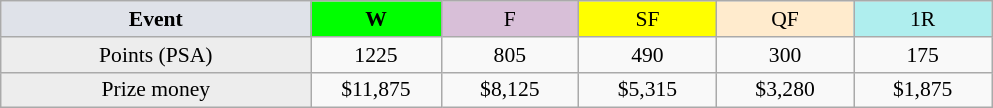<table class=wikitable style=font-size:90%;text-align:center>
<tr>
<td width=200 colspan=1 bgcolor=#dfe2e9><strong>Event</strong></td>
<td width=80 bgcolor=lime><strong>W</strong></td>
<td width=85 bgcolor=#D8BFD8>F</td>
<td width=85 bgcolor=#FFFF00>SF</td>
<td width=85 bgcolor=#ffebcd>QF</td>
<td width=85 bgcolor=#afeeee>1R</td>
</tr>
<tr>
<td bgcolor=#EDEDED>Points (PSA)</td>
<td>1225</td>
<td>805</td>
<td>490</td>
<td>300</td>
<td>175</td>
</tr>
<tr>
<td bgcolor=#EDEDED>Prize money</td>
<td>$11,875</td>
<td>$8,125</td>
<td>$5,315</td>
<td>$3,280</td>
<td>$1,875</td>
</tr>
</table>
